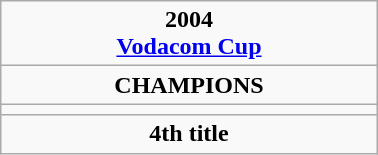<table class="wikitable" style="text-align: center; margin: 0 auto; width: 20%">
<tr>
<td><strong>2004</strong> <br> <strong><a href='#'>Vodacom Cup</a></strong></td>
</tr>
<tr>
<td><strong>CHAMPIONS</strong></td>
</tr>
<tr>
<td><strong></strong></td>
</tr>
<tr>
<td><strong>4th title</strong></td>
</tr>
</table>
